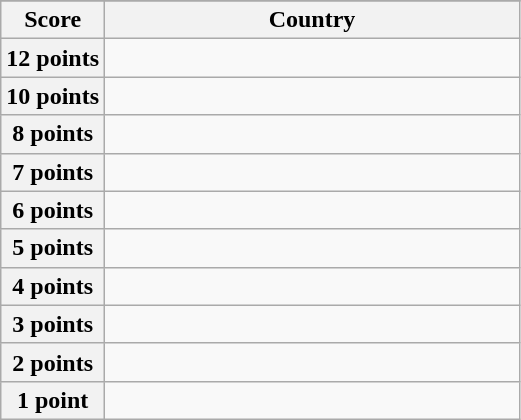<table class="wikitable">
<tr>
</tr>
<tr>
<th scope="col" width="20%">Score</th>
<th scope="col">Country</th>
</tr>
<tr>
<th scope="row">12 points</th>
<td></td>
</tr>
<tr>
<th scope="row">10 points</th>
<td></td>
</tr>
<tr>
<th scope="row">8 points</th>
<td></td>
</tr>
<tr>
<th scope="row">7 points</th>
<td></td>
</tr>
<tr>
<th scope="row">6 points</th>
<td></td>
</tr>
<tr>
<th scope="row">5 points</th>
<td></td>
</tr>
<tr>
<th scope="row">4 points</th>
<td></td>
</tr>
<tr>
<th scope="row">3 points</th>
<td></td>
</tr>
<tr>
<th scope="row">2 points</th>
<td></td>
</tr>
<tr>
<th scope="row">1 point</th>
<td></td>
</tr>
</table>
